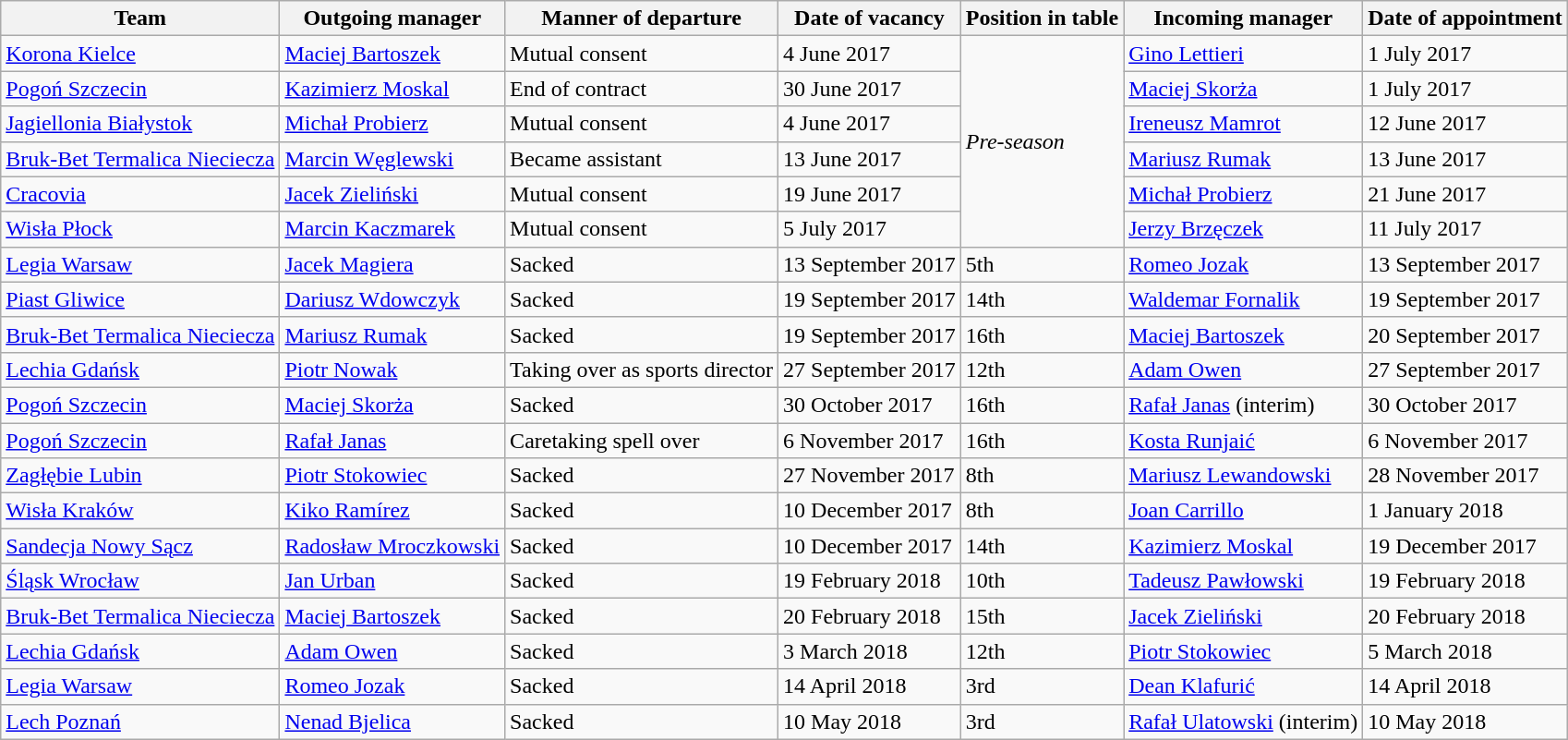<table class="wikitable">
<tr>
<th>Team</th>
<th>Outgoing manager</th>
<th>Manner of departure</th>
<th>Date of vacancy</th>
<th>Position in table</th>
<th>Incoming manager</th>
<th>Date of appointment</th>
</tr>
<tr>
<td><a href='#'>Korona Kielce</a></td>
<td> <a href='#'>Maciej Bartoszek</a></td>
<td rowspan="1">Mutual consent</td>
<td>4 June 2017</td>
<td rowspan="6"><em>Pre-season</em></td>
<td> <a href='#'>Gino Lettieri</a></td>
<td>1 July 2017</td>
</tr>
<tr>
<td><a href='#'>Pogoń Szczecin</a></td>
<td> <a href='#'>Kazimierz Moskal</a></td>
<td rowspan="1">End of contract</td>
<td>30 June 2017</td>
<td> <a href='#'>Maciej Skorża</a></td>
<td>1 July 2017</td>
</tr>
<tr>
<td><a href='#'>Jagiellonia Białystok</a></td>
<td> <a href='#'>Michał Probierz</a></td>
<td rowspan="1">Mutual consent</td>
<td>4 June 2017</td>
<td> <a href='#'>Ireneusz Mamrot</a></td>
<td>12 June 2017</td>
</tr>
<tr>
<td><a href='#'>Bruk-Bet Termalica Nieciecza</a></td>
<td> <a href='#'>Marcin Węglewski</a></td>
<td rowspan="1">Became assistant</td>
<td>13 June 2017</td>
<td> <a href='#'>Mariusz Rumak</a></td>
<td>13 June 2017</td>
</tr>
<tr>
<td><a href='#'>Cracovia</a></td>
<td> <a href='#'>Jacek Zieliński</a></td>
<td rowspan="1">Mutual consent</td>
<td>19 June 2017</td>
<td> <a href='#'>Michał Probierz</a></td>
<td>21 June 2017</td>
</tr>
<tr>
<td><a href='#'>Wisła Płock</a></td>
<td> <a href='#'>Marcin Kaczmarek</a></td>
<td rowspan="1">Mutual consent</td>
<td>5 July 2017</td>
<td> <a href='#'>Jerzy Brzęczek</a></td>
<td>11 July 2017</td>
</tr>
<tr>
<td><a href='#'>Legia Warsaw</a></td>
<td> <a href='#'>Jacek Magiera</a></td>
<td rowspan="1">Sacked</td>
<td>13 September 2017</td>
<td>5th</td>
<td> <a href='#'>Romeo Jozak</a></td>
<td>13 September 2017</td>
</tr>
<tr>
<td><a href='#'>Piast Gliwice</a></td>
<td> <a href='#'>Dariusz Wdowczyk</a></td>
<td rowspan="1">Sacked</td>
<td>19 September 2017</td>
<td>14th</td>
<td> <a href='#'>Waldemar Fornalik</a></td>
<td>19 September 2017</td>
</tr>
<tr>
<td><a href='#'>Bruk-Bet Termalica Nieciecza</a></td>
<td> <a href='#'>Mariusz Rumak</a></td>
<td rowspan="1">Sacked</td>
<td>19 September 2017</td>
<td>16th</td>
<td> <a href='#'>Maciej Bartoszek</a></td>
<td>20 September 2017</td>
</tr>
<tr>
<td><a href='#'>Lechia Gdańsk</a></td>
<td> <a href='#'>Piotr Nowak</a></td>
<td rowspan="1">Taking over as sports director</td>
<td>27 September 2017</td>
<td>12th</td>
<td> <a href='#'>Adam Owen</a></td>
<td>27 September 2017</td>
</tr>
<tr>
<td><a href='#'>Pogoń Szczecin</a></td>
<td> <a href='#'>Maciej Skorża</a></td>
<td rowspan="1">Sacked</td>
<td>30 October 2017</td>
<td>16th</td>
<td> <a href='#'>Rafał Janas</a> (interim)</td>
<td>30 October 2017</td>
</tr>
<tr>
<td><a href='#'>Pogoń Szczecin</a></td>
<td> <a href='#'>Rafał Janas</a></td>
<td rowspan="1">Caretaking spell over</td>
<td>6 November 2017</td>
<td>16th</td>
<td> <a href='#'>Kosta Runjaić</a></td>
<td>6 November 2017</td>
</tr>
<tr>
<td><a href='#'>Zagłębie Lubin</a></td>
<td> <a href='#'>Piotr Stokowiec</a></td>
<td rowspan="1">Sacked</td>
<td>27 November 2017</td>
<td>8th</td>
<td> <a href='#'>Mariusz Lewandowski</a></td>
<td>28 November 2017</td>
</tr>
<tr>
<td><a href='#'>Wisła Kraków</a></td>
<td> <a href='#'>Kiko Ramírez</a></td>
<td rowspan="1">Sacked</td>
<td>10 December 2017</td>
<td>8th</td>
<td> <a href='#'>Joan Carrillo</a></td>
<td>1 January 2018</td>
</tr>
<tr>
<td><a href='#'>Sandecja Nowy Sącz</a></td>
<td> <a href='#'>Radosław Mroczkowski</a></td>
<td rowspan="1">Sacked</td>
<td>10 December 2017</td>
<td>14th</td>
<td> <a href='#'>Kazimierz Moskal</a></td>
<td>19 December 2017</td>
</tr>
<tr>
<td><a href='#'>Śląsk Wrocław</a></td>
<td> <a href='#'>Jan Urban</a></td>
<td rowspan="1">Sacked</td>
<td>19 February 2018</td>
<td>10th</td>
<td> <a href='#'>Tadeusz Pawłowski</a></td>
<td>19 February 2018</td>
</tr>
<tr>
<td><a href='#'>Bruk-Bet Termalica Nieciecza</a></td>
<td> <a href='#'>Maciej Bartoszek</a></td>
<td rowspan="1">Sacked</td>
<td>20 February 2018</td>
<td>15th</td>
<td> <a href='#'>Jacek Zieliński</a></td>
<td>20 February 2018</td>
</tr>
<tr>
<td><a href='#'>Lechia Gdańsk</a></td>
<td> <a href='#'>Adam Owen</a></td>
<td rowspan="1">Sacked</td>
<td>3 March 2018</td>
<td>12th</td>
<td> <a href='#'>Piotr Stokowiec</a></td>
<td>5 March 2018</td>
</tr>
<tr>
<td><a href='#'>Legia Warsaw</a></td>
<td> <a href='#'>Romeo Jozak</a></td>
<td rowspan="1">Sacked</td>
<td>14 April 2018</td>
<td>3rd</td>
<td> <a href='#'>Dean Klafurić</a></td>
<td>14 April 2018</td>
</tr>
<tr>
<td><a href='#'>Lech Poznań</a></td>
<td> <a href='#'>Nenad Bjelica</a></td>
<td rowspan="1">Sacked</td>
<td>10 May 2018</td>
<td>3rd</td>
<td> <a href='#'>Rafał Ulatowski</a> (interim)</td>
<td>10 May 2018</td>
</tr>
</table>
